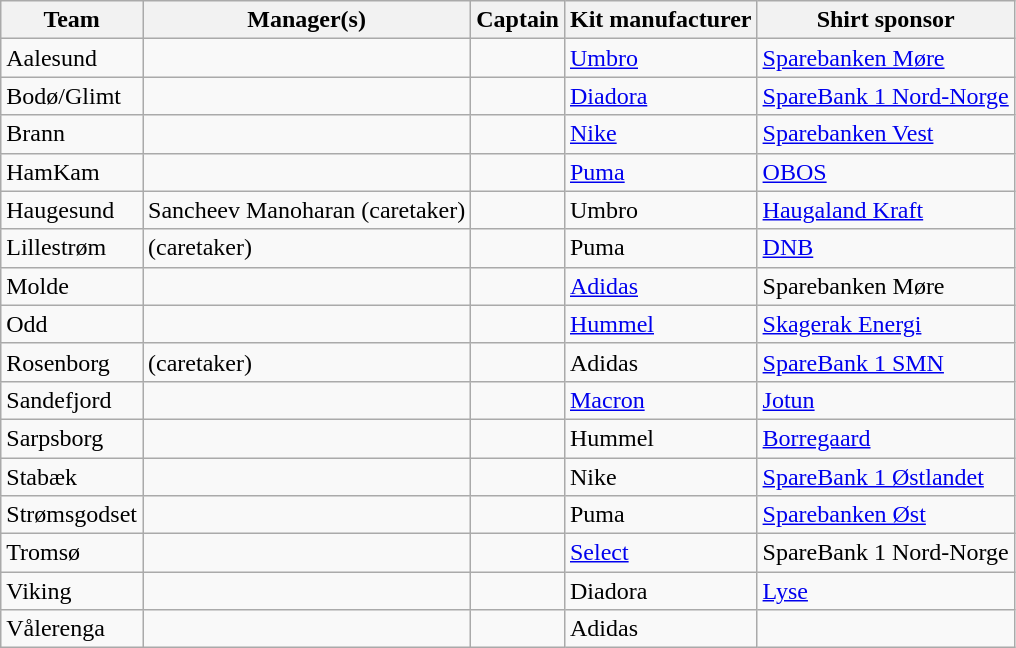<table class="wikitable sortable" border="1">
<tr>
<th>Team</th>
<th>Manager(s)</th>
<th>Captain</th>
<th>Kit manufacturer</th>
<th>Shirt sponsor</th>
</tr>
<tr>
<td>Aalesund</td>
<td> </td>
<td> </td>
<td><a href='#'>Umbro</a></td>
<td><a href='#'>Sparebanken Møre</a></td>
</tr>
<tr>
<td>Bodø/Glimt</td>
<td> </td>
<td> </td>
<td><a href='#'>Diadora</a></td>
<td><a href='#'>SpareBank 1 Nord-Norge</a></td>
</tr>
<tr>
<td>Brann</td>
<td> </td>
<td> </td>
<td><a href='#'>Nike</a></td>
<td><a href='#'>Sparebanken Vest</a></td>
</tr>
<tr>
<td>HamKam</td>
<td> </td>
<td> </td>
<td><a href='#'>Puma</a></td>
<td><a href='#'>OBOS</a></td>
</tr>
<tr>
<td>Haugesund</td>
<td> Sancheev Manoharan (caretaker)</td>
<td> </td>
<td>Umbro</td>
<td><a href='#'>Haugaland Kraft</a></td>
</tr>
<tr>
<td>Lillestrøm</td>
<td>  (caretaker)</td>
<td> </td>
<td>Puma</td>
<td><a href='#'>DNB</a></td>
</tr>
<tr>
<td>Molde</td>
<td> </td>
<td> </td>
<td><a href='#'>Adidas</a></td>
<td>Sparebanken Møre</td>
</tr>
<tr>
<td>Odd</td>
<td> </td>
<td> </td>
<td><a href='#'>Hummel</a></td>
<td><a href='#'>Skagerak Energi</a></td>
</tr>
<tr>
<td>Rosenborg</td>
<td>  (caretaker)</td>
<td> </td>
<td>Adidas</td>
<td><a href='#'>SpareBank 1 SMN</a></td>
</tr>
<tr>
<td>Sandefjord</td>
<td>  <br>  </td>
<td> </td>
<td><a href='#'>Macron</a></td>
<td><a href='#'>Jotun</a></td>
</tr>
<tr>
<td>Sarpsborg</td>
<td> </td>
<td> </td>
<td>Hummel</td>
<td><a href='#'>Borregaard</a></td>
</tr>
<tr>
<td>Stabæk</td>
<td> </td>
<td> </td>
<td>Nike</td>
<td><a href='#'>SpareBank 1 Østlandet</a></td>
</tr>
<tr>
<td>Strømsgodset</td>
<td> </td>
<td> </td>
<td>Puma</td>
<td><a href='#'>Sparebanken Øst</a></td>
</tr>
<tr>
<td>Tromsø</td>
<td> </td>
<td> </td>
<td><a href='#'>Select</a></td>
<td>SpareBank 1 Nord-Norge</td>
</tr>
<tr>
<td>Viking</td>
<td>  <br>  </td>
<td> </td>
<td>Diadora</td>
<td><a href='#'>Lyse</a></td>
</tr>
<tr>
<td>Vålerenga</td>
<td> </td>
<td> </td>
<td>Adidas</td>
<td></td>
</tr>
</table>
